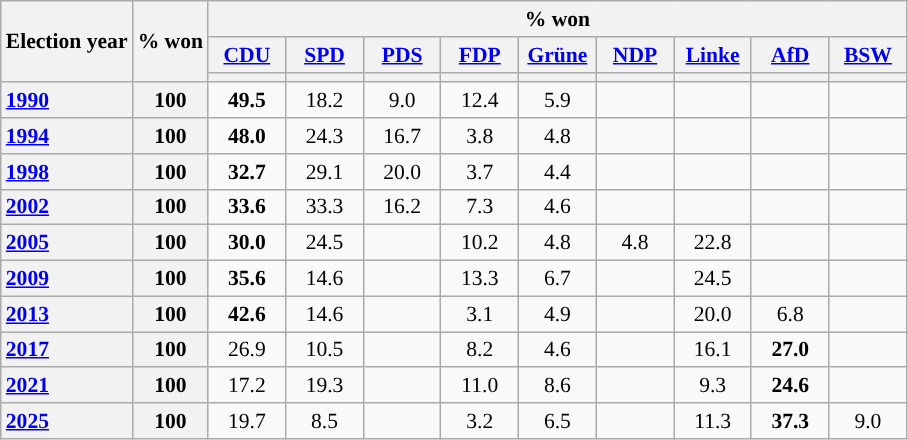<table class="wikitable" style="text-align:center; font-size: 0.9em;">
<tr>
<th rowspan="3">Election year</th>
<th rowspan="3">% won</th>
<th colspan="10">% won</th>
</tr>
<tr>
<th class="unsortable" style="width:45px;"><a href='#'>CDU</a></th>
<th class="unsortable" style="width:45px;"><a href='#'>SPD</a></th>
<th class="unsortable" style="width:45px;"><a href='#'>PDS</a></th>
<th class="unsortable" style="width:45px;"><a href='#'>FDP</a></th>
<th class="unsortable" style="width:45px;"><a href='#'>Grüne</a></th>
<th class="unsortable" style="width:45px;"><a href='#'>NDP</a></th>
<th class="unsortable" style="width:45px;"><a href='#'>Linke</a></th>
<th class="unsortable" style="width:45px;"><a href='#'>AfD</a></th>
<th class="unsortable" style="width:45px;"><a href='#'>BSW</a></th>
</tr>
<tr>
<th style="background:"></th>
<th style="background:"></th>
<th style="background:"></th>
<th style="background:"></th>
<th style="background:"></th>
<th style="background:"></th>
<th style="background:"></th>
<th style="background:"></th>
<th style="background:"></th>
</tr>
<tr>
<th style="text-align: left;"><a href='#'>1990</a></th>
<th>100</th>
<td><strong>49.5</strong></td>
<td>18.2</td>
<td>9.0</td>
<td>12.4</td>
<td>5.9</td>
<td></td>
<td></td>
<td></td>
<td></td>
</tr>
<tr>
<th style="text-align: left;"><a href='#'>1994</a></th>
<th>100</th>
<td><strong>48.0</strong></td>
<td>24.3</td>
<td>16.7</td>
<td>3.8</td>
<td>4.8</td>
<td></td>
<td></td>
<td></td>
<td></td>
</tr>
<tr>
<th style="text-align: left;"><a href='#'>1998</a></th>
<th>100</th>
<td><strong>32.7</strong></td>
<td>29.1</td>
<td>20.0</td>
<td>3.7</td>
<td>4.4</td>
<td></td>
<td></td>
<td></td>
<td></td>
</tr>
<tr>
<th style="text-align: left;"><a href='#'>2002</a></th>
<th>100</th>
<td><strong>33.6</strong></td>
<td>33.3</td>
<td>16.2</td>
<td>7.3</td>
<td>4.6</td>
<td></td>
<td></td>
<td></td>
<td></td>
</tr>
<tr>
<th style="text-align: left;"><a href='#'>2005</a></th>
<th>100</th>
<td><strong>30.0</strong></td>
<td>24.5</td>
<td></td>
<td>10.2</td>
<td>4.8</td>
<td>4.8</td>
<td>22.8</td>
<td></td>
<td></td>
</tr>
<tr>
<th style="text-align: left;"><a href='#'>2009</a></th>
<th>100</th>
<td><strong>35.6</strong></td>
<td>14.6</td>
<td></td>
<td>13.3</td>
<td>6.7</td>
<td></td>
<td>24.5</td>
<td></td>
<td></td>
</tr>
<tr>
<th style="text-align: left;"><a href='#'>2013</a></th>
<th>100</th>
<td><strong>42.6</strong></td>
<td>14.6</td>
<td></td>
<td>3.1</td>
<td>4.9</td>
<td></td>
<td>20.0</td>
<td>6.8</td>
<td></td>
</tr>
<tr>
<th style="text-align: left;"><a href='#'>2017</a></th>
<th>100</th>
<td>26.9</td>
<td>10.5</td>
<td></td>
<td>8.2</td>
<td>4.6</td>
<td></td>
<td>16.1</td>
<td><strong>27.0</strong></td>
<td></td>
</tr>
<tr>
<th style="text-align: left;"><a href='#'>2021</a></th>
<th>100</th>
<td>17.2</td>
<td>19.3</td>
<td></td>
<td>11.0</td>
<td>8.6</td>
<td></td>
<td>9.3</td>
<td><strong>24.6</strong></td>
<td></td>
</tr>
<tr>
<th style="text-align: left;"><a href='#'>2025</a></th>
<th>100</th>
<td>19.7</td>
<td>8.5</td>
<td></td>
<td>3.2</td>
<td>6.5</td>
<td></td>
<td>11.3</td>
<td><strong>37.3</strong></td>
<td>9.0</td>
</tr>
</table>
